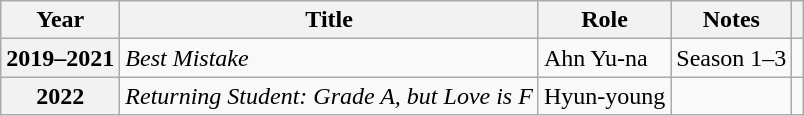<table class="wikitable sortable plainrowheaders">
<tr>
<th scope="col">Year</th>
<th scope="col">Title</th>
<th scope="col">Role</th>
<th scope="col">Notes</th>
<th scope="col" class="unsortable"></th>
</tr>
<tr>
<th scope="row">2019–2021</th>
<td><em>Best Mistake</em></td>
<td>Ahn Yu-na</td>
<td>Season 1–3</td>
<td style="text-align:center"></td>
</tr>
<tr>
<th scope="row">2022</th>
<td><em>Returning Student: Grade A, but Love is F</em></td>
<td>Hyun-young</td>
<td></td>
<td style="text-align:center"></td>
</tr>
</table>
